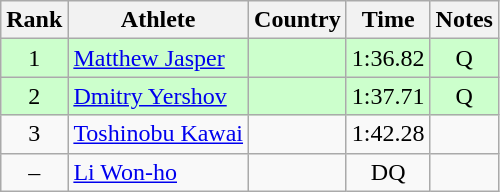<table class="wikitable" style="text-align:center">
<tr>
<th>Rank</th>
<th>Athlete</th>
<th>Country</th>
<th>Time</th>
<th>Notes</th>
</tr>
<tr bgcolor=ccffcc>
<td>1</td>
<td align=left><a href='#'>Matthew Jasper</a></td>
<td align=left></td>
<td>1:36.82</td>
<td>Q</td>
</tr>
<tr bgcolor=ccffcc>
<td>2</td>
<td align=left><a href='#'>Dmitry Yershov</a></td>
<td align=left></td>
<td>1:37.71</td>
<td>Q</td>
</tr>
<tr>
<td>3</td>
<td align=left><a href='#'>Toshinobu Kawai</a></td>
<td align=left></td>
<td>1:42.28</td>
<td></td>
</tr>
<tr>
<td>–</td>
<td align=left><a href='#'>Li Won-ho</a></td>
<td align=left></td>
<td>DQ</td>
<td></td>
</tr>
</table>
